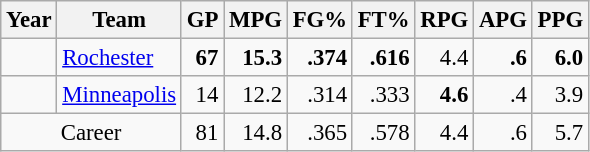<table class="wikitable sortable" style="font-size:95%; text-align:right;">
<tr>
<th>Year</th>
<th>Team</th>
<th>GP</th>
<th>MPG</th>
<th>FG%</th>
<th>FT%</th>
<th>RPG</th>
<th>APG</th>
<th>PPG</th>
</tr>
<tr>
<td style="text-align:left;"></td>
<td style="text-align:left;"><a href='#'>Rochester</a></td>
<td><strong>67</strong></td>
<td><strong>15.3</strong></td>
<td><strong>.374</strong></td>
<td><strong>.616</strong></td>
<td>4.4</td>
<td><strong>.6</strong></td>
<td><strong>6.0</strong></td>
</tr>
<tr>
<td style="text-align:left;"></td>
<td style="text-align:left;"><a href='#'>Minneapolis</a></td>
<td>14</td>
<td>12.2</td>
<td>.314</td>
<td>.333</td>
<td><strong>4.6</strong></td>
<td>.4</td>
<td>3.9</td>
</tr>
<tr class="sortbottom">
<td style="text-align:center;" colspan="2">Career</td>
<td>81</td>
<td>14.8</td>
<td>.365</td>
<td>.578</td>
<td>4.4</td>
<td>.6</td>
<td>5.7</td>
</tr>
</table>
